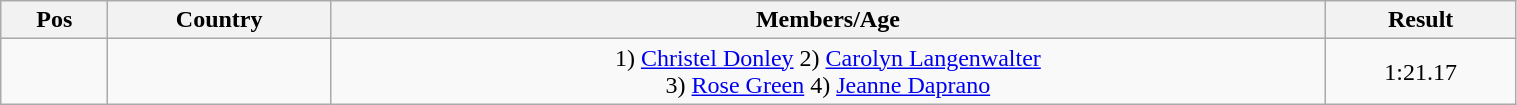<table class="wikitable"  style="text-align:center; width:80%;">
<tr>
<th>Pos</th>
<th>Country</th>
<th>Members/Age</th>
<th>Result</th>
</tr>
<tr>
<td align=center></td>
<td align=left></td>
<td>1) <a href='#'>Christel Donley</a> 2) <a href='#'>Carolyn Langenwalter</a> <br>3) <a href='#'>Rose Green</a> 4) <a href='#'>Jeanne Daprano</a></td>
<td>1:21.17</td>
</tr>
</table>
